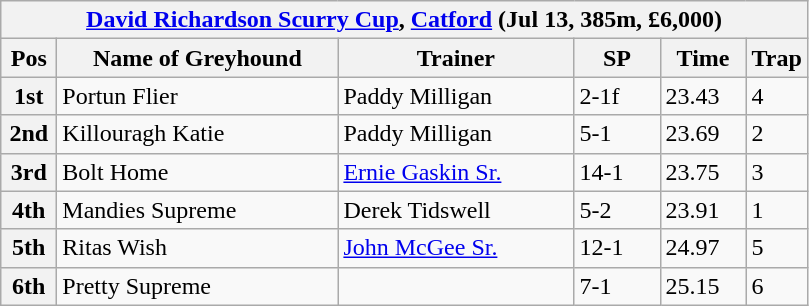<table class="wikitable">
<tr>
<th colspan="6"><a href='#'>David Richardson Scurry Cup</a>, <a href='#'>Catford</a> (Jul 13, 385m, £6,000)</th>
</tr>
<tr>
<th width=30>Pos</th>
<th width=180>Name of Greyhound</th>
<th width=150>Trainer</th>
<th width=50>SP</th>
<th width=50>Time</th>
<th width=30>Trap</th>
</tr>
<tr>
<th>1st</th>
<td>Portun Flier</td>
<td>Paddy Milligan</td>
<td>2-1f</td>
<td>23.43</td>
<td>4</td>
</tr>
<tr>
<th>2nd</th>
<td>Killouragh Katie</td>
<td>Paddy Milligan</td>
<td>5-1</td>
<td>23.69</td>
<td>2</td>
</tr>
<tr>
<th>3rd</th>
<td>Bolt Home</td>
<td><a href='#'>Ernie Gaskin Sr.</a></td>
<td>14-1</td>
<td>23.75</td>
<td>3</td>
</tr>
<tr>
<th>4th</th>
<td>Mandies Supreme</td>
<td>Derek Tidswell</td>
<td>5-2</td>
<td>23.91</td>
<td>1</td>
</tr>
<tr>
<th>5th</th>
<td>Ritas Wish</td>
<td><a href='#'>John McGee Sr.</a></td>
<td>12-1</td>
<td>24.97</td>
<td>5</td>
</tr>
<tr>
<th>6th</th>
<td>Pretty Supreme</td>
<td></td>
<td>7-1</td>
<td>25.15</td>
<td>6</td>
</tr>
</table>
